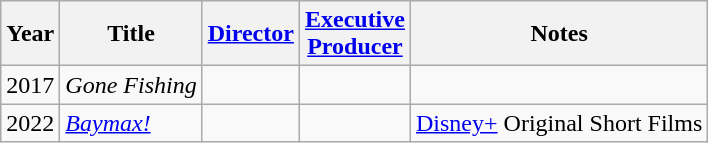<table class="wikitable">
<tr>
<th>Year</th>
<th>Title</th>
<th><a href='#'>Director</a></th>
<th><a href='#'>Executive<br>Producer</a></th>
<th>Notes</th>
</tr>
<tr>
<td>2017</td>
<td><em>Gone Fishing</em></td>
<td></td>
<td></td>
<td></td>
</tr>
<tr>
<td>2022</td>
<td><em><a href='#'>Baymax!</a></em></td>
<td></td>
<td></td>
<td><a href='#'>Disney+</a> Original Short Films</td>
</tr>
</table>
